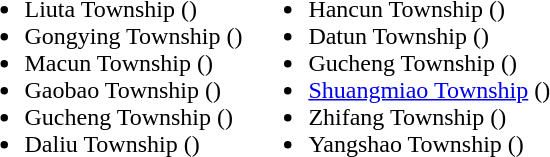<table>
<tr>
<td valign="top"><br><ul><li>Liuta Township ()</li><li>Gongying Township ()</li><li>Macun Township ()</li><li>Gaobao Township ()</li><li>Gucheng Township ()</li><li>Daliu Township ()</li></ul></td>
<td valign="top"><br><ul><li>Hancun Township ()</li><li>Datun Township ()</li><li>Gucheng Township ()</li><li><a href='#'>Shuangmiao Township</a> ()</li><li>Zhifang Township ()</li><li>Yangshao Township ()</li></ul></td>
</tr>
</table>
